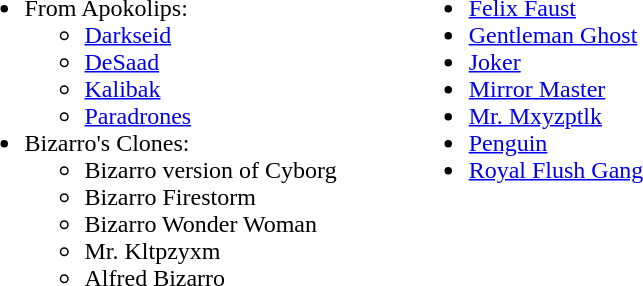<table>
<tr>
<td valign="top"><br><ul><li>From Apokolips:<ul><li><a href='#'>Darkseid</a></li><li><a href='#'>DeSaad</a></li><li><a href='#'>Kalibak</a></li><li><a href='#'>Paradrones</a></li></ul></li><li>Bizarro's Clones:<ul><li>Bizarro version of Cyborg</li><li>Bizarro Firestorm</li><li>Bizarro Wonder Woman</li><li>Mr. Kltpzyxm</li><li>Alfred Bizarro</li></ul></li></ul></td>
<td width="40"> </td>
<td valign="top"><br><ul><li><a href='#'>Felix Faust</a></li><li><a href='#'>Gentleman Ghost</a></li><li><a href='#'>Joker</a></li><li><a href='#'>Mirror Master</a></li><li><a href='#'>Mr. Mxyzptlk</a></li><li><a href='#'>Penguin</a></li><li><a href='#'>Royal Flush Gang</a></li></ul></td>
</tr>
</table>
